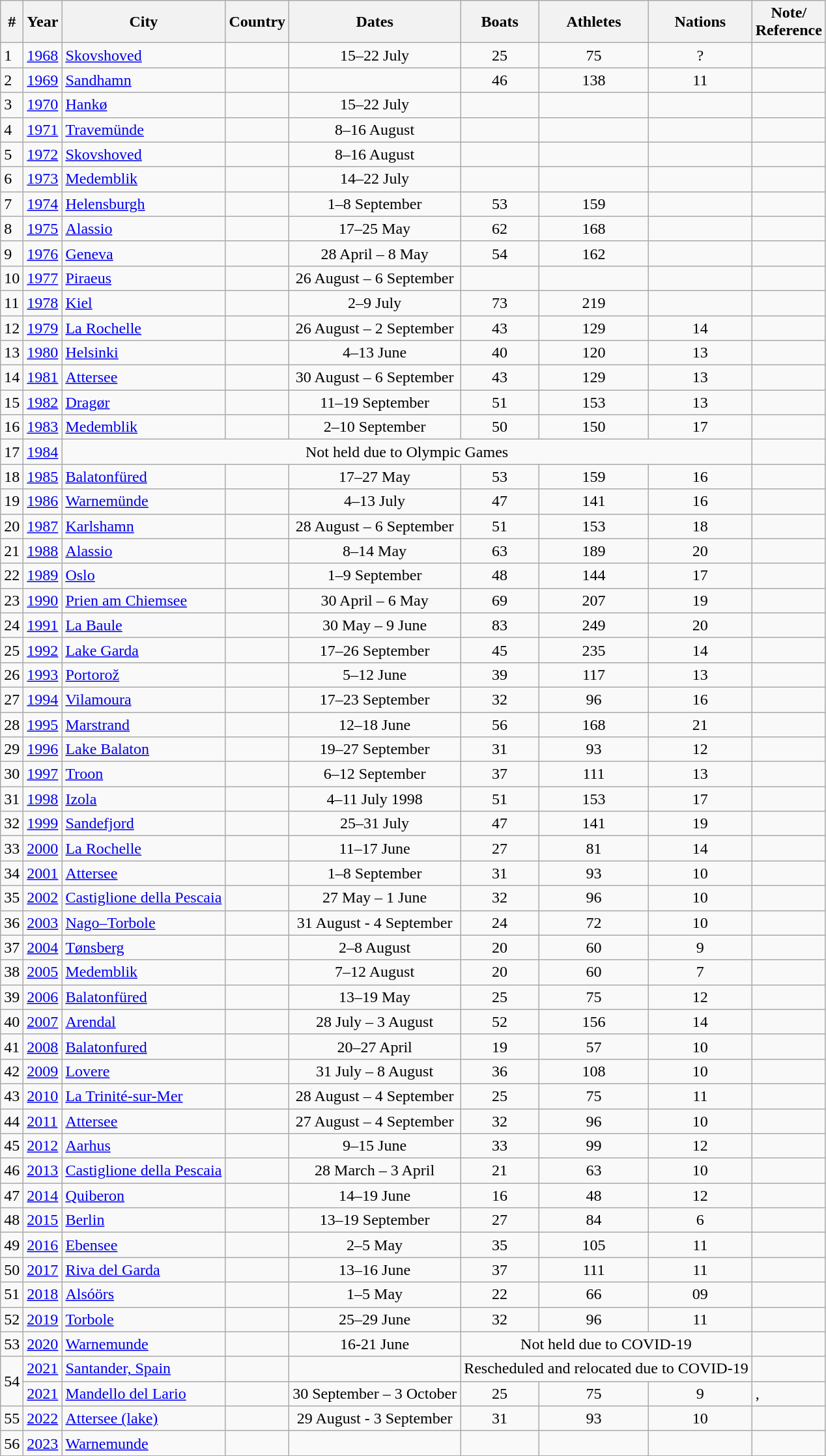<table class="wikitable">
<tr>
<th>#</th>
<th>Year</th>
<th>City</th>
<th>Country</th>
<th>Dates</th>
<th>Boats</th>
<th>Athletes</th>
<th>Nations</th>
<th>Note/<br>Reference</th>
</tr>
<tr>
<td>1</td>
<td><a href='#'>1968</a></td>
<td><a href='#'>Skovshoved</a></td>
<td></td>
<td align=center>15–22 July</td>
<td align=center>25</td>
<td align=center>75</td>
<td align=center>?</td>
<td></td>
</tr>
<tr>
<td>2</td>
<td><a href='#'>1969</a></td>
<td><a href='#'>Sandhamn</a></td>
<td></td>
<td align=center></td>
<td align=center>46</td>
<td align=center>138</td>
<td align=center>11</td>
<td></td>
</tr>
<tr>
<td>3</td>
<td><a href='#'>1970</a></td>
<td><a href='#'>Hankø</a></td>
<td></td>
<td align=center>15–22 July</td>
<td align=center></td>
<td align=center></td>
<td align=center></td>
<td></td>
</tr>
<tr>
<td>4</td>
<td><a href='#'>1971</a></td>
<td><a href='#'>Travemünde</a></td>
<td></td>
<td align=center>8–16 August</td>
<td align=center></td>
<td align=center></td>
<td align=center></td>
<td></td>
</tr>
<tr>
<td>5</td>
<td><a href='#'>1972</a></td>
<td><a href='#'>Skovshoved</a></td>
<td></td>
<td align=center>8–16 August</td>
<td align=center></td>
<td align=center></td>
<td align=center></td>
<td></td>
</tr>
<tr>
<td>6</td>
<td><a href='#'>1973</a></td>
<td><a href='#'>Medemblik</a></td>
<td></td>
<td align=center>14–22 July</td>
<td align=center></td>
<td align=center></td>
<td align=center></td>
<td></td>
</tr>
<tr>
<td>7</td>
<td><a href='#'>1974</a></td>
<td><a href='#'>Helensburgh</a></td>
<td></td>
<td align=center>1–8 September</td>
<td align=center>53</td>
<td align=center>159</td>
<td align=center></td>
<td></td>
</tr>
<tr>
<td>8</td>
<td><a href='#'>1975</a></td>
<td><a href='#'>Alassio</a></td>
<td></td>
<td align=center>17–25 May</td>
<td align=center>62</td>
<td align=center>168</td>
<td align=center></td>
<td></td>
</tr>
<tr>
<td>9</td>
<td><a href='#'>1976</a></td>
<td><a href='#'>Geneva</a></td>
<td></td>
<td align=center>28 April – 8 May</td>
<td align=center>54</td>
<td align=center>162</td>
<td align=center></td>
<td></td>
</tr>
<tr>
<td>10</td>
<td><a href='#'>1977</a></td>
<td><a href='#'>Piraeus</a></td>
<td></td>
<td align=center>26 August – 6 September</td>
<td align=center></td>
<td align=center></td>
<td align=center></td>
<td></td>
</tr>
<tr>
<td>11</td>
<td><a href='#'>1978</a></td>
<td><a href='#'>Kiel</a></td>
<td></td>
<td align=center>2–9 July</td>
<td align=center>73</td>
<td align=center>219</td>
<td align=center></td>
<td></td>
</tr>
<tr>
<td>12</td>
<td><a href='#'>1979</a></td>
<td><a href='#'>La Rochelle</a></td>
<td></td>
<td align=center>26 August – 2 September</td>
<td align=center>43</td>
<td align=center>129</td>
<td align=center>14</td>
<td></td>
</tr>
<tr>
<td>13</td>
<td><a href='#'>1980</a></td>
<td><a href='#'>Helsinki</a></td>
<td></td>
<td align=center>4–13 June</td>
<td align=center>40</td>
<td align=center>120</td>
<td align=center>13</td>
<td></td>
</tr>
<tr>
<td>14</td>
<td><a href='#'>1981</a></td>
<td><a href='#'>Attersee</a></td>
<td></td>
<td align=center>30 August – 6 September</td>
<td align=center>43</td>
<td align=center>129</td>
<td align=center>13</td>
<td></td>
</tr>
<tr>
<td>15</td>
<td><a href='#'>1982</a></td>
<td><a href='#'>Dragør</a></td>
<td></td>
<td align=center>11–19 September</td>
<td align=center>51</td>
<td align=center>153</td>
<td align=center>13</td>
<td></td>
</tr>
<tr>
<td>16</td>
<td><a href='#'>1983</a></td>
<td><a href='#'>Medemblik</a></td>
<td></td>
<td align=center>2–10 September</td>
<td align=center>50</td>
<td align=center>150</td>
<td align=center>17</td>
<td></td>
</tr>
<tr>
<td>17</td>
<td><a href='#'>1984</a></td>
<td colspan=6 style="text-align:center;">Not held due to Olympic Games</td>
<td></td>
</tr>
<tr>
<td>18</td>
<td><a href='#'>1985</a></td>
<td><a href='#'>Balatonfüred</a></td>
<td></td>
<td align=center>17–27 May</td>
<td align=center>53</td>
<td align=center>159</td>
<td align=center>16</td>
<td></td>
</tr>
<tr>
<td>19</td>
<td><a href='#'>1986</a></td>
<td><a href='#'>Warnemünde</a></td>
<td></td>
<td align=center>4–13 July</td>
<td align=center>47</td>
<td align=center>141</td>
<td align=center>16</td>
<td></td>
</tr>
<tr>
<td>20</td>
<td><a href='#'>1987</a></td>
<td><a href='#'>Karlshamn</a></td>
<td></td>
<td align=center>28 August – 6 September</td>
<td align=center>51</td>
<td align=center>153</td>
<td align=center>18</td>
<td></td>
</tr>
<tr>
<td>21</td>
<td><a href='#'>1988</a></td>
<td><a href='#'>Alassio</a></td>
<td></td>
<td align=center>8–14 May</td>
<td align=center>63</td>
<td align=center>189</td>
<td align=center>20</td>
<td></td>
</tr>
<tr>
<td>22</td>
<td><a href='#'>1989</a></td>
<td><a href='#'>Oslo</a></td>
<td></td>
<td align=center>1–9 September</td>
<td align=center>48</td>
<td align=center>144</td>
<td align=center>17</td>
<td></td>
</tr>
<tr>
<td>23</td>
<td><a href='#'>1990</a></td>
<td><a href='#'>Prien am Chiemsee</a></td>
<td></td>
<td align=center>30 April – 6 May</td>
<td align=center>69</td>
<td align=center>207</td>
<td align=center>19</td>
<td></td>
</tr>
<tr>
<td>24</td>
<td><a href='#'>1991</a></td>
<td><a href='#'>La Baule</a></td>
<td></td>
<td align=center>30 May – 9 June</td>
<td align=center>83</td>
<td align=center>249</td>
<td align=center>20</td>
<td></td>
</tr>
<tr>
<td>25</td>
<td><a href='#'>1992</a></td>
<td><a href='#'>Lake Garda</a></td>
<td></td>
<td align=center>17–26 September</td>
<td align=center>45</td>
<td align=center>235</td>
<td align=center>14</td>
<td></td>
</tr>
<tr>
<td>26</td>
<td><a href='#'>1993</a></td>
<td><a href='#'>Portorož</a></td>
<td></td>
<td align=center>5–12 June</td>
<td align=center>39</td>
<td align=center>117</td>
<td align=center>13</td>
<td></td>
</tr>
<tr>
<td>27</td>
<td><a href='#'>1994</a></td>
<td><a href='#'>Vilamoura</a></td>
<td></td>
<td align=center>17–23 September</td>
<td align=center>32</td>
<td align=center>96</td>
<td align=center>16</td>
<td></td>
</tr>
<tr>
<td>28</td>
<td><a href='#'>1995</a></td>
<td><a href='#'>Marstrand</a></td>
<td></td>
<td align=center>12–18 June</td>
<td align=center>56</td>
<td align=center>168</td>
<td align=center>21</td>
<td></td>
</tr>
<tr>
<td>29</td>
<td><a href='#'>1996</a></td>
<td><a href='#'>Lake Balaton</a></td>
<td></td>
<td align=center>19–27 September</td>
<td align=center>31</td>
<td align=center>93</td>
<td align=center>12</td>
<td></td>
</tr>
<tr>
<td>30</td>
<td><a href='#'>1997</a></td>
<td><a href='#'>Troon</a></td>
<td></td>
<td align=center>6–12 September</td>
<td align=center>37</td>
<td align=center>111</td>
<td align=center>13</td>
<td></td>
</tr>
<tr>
<td>31</td>
<td><a href='#'>1998</a></td>
<td><a href='#'>Izola</a></td>
<td></td>
<td align=center>4–11 July 1998</td>
<td align=center>51</td>
<td align=center>153</td>
<td align=center>17</td>
<td></td>
</tr>
<tr>
<td>32</td>
<td><a href='#'>1999</a></td>
<td><a href='#'>Sandefjord</a></td>
<td></td>
<td align=center>25–31 July</td>
<td align=center>47</td>
<td align=center>141</td>
<td align=center>19</td>
<td></td>
</tr>
<tr>
<td>33</td>
<td><a href='#'>2000</a></td>
<td><a href='#'>La Rochelle</a></td>
<td></td>
<td align=center>11–17 June</td>
<td align=center>27</td>
<td align=center>81</td>
<td align=center>14</td>
<td></td>
</tr>
<tr>
<td>34</td>
<td><a href='#'>2001</a></td>
<td><a href='#'>Attersee</a></td>
<td></td>
<td align=center>1–8 September</td>
<td align=center>31</td>
<td align=center>93</td>
<td align=center>10</td>
<td></td>
</tr>
<tr>
<td>35</td>
<td><a href='#'>2002</a></td>
<td><a href='#'>Castiglione della Pescaia</a></td>
<td></td>
<td align=center>27 May – 1 June</td>
<td align=center>32</td>
<td align=center>96</td>
<td align=center>10</td>
<td></td>
</tr>
<tr>
<td>36</td>
<td><a href='#'>2003</a></td>
<td><a href='#'>Nago–Torbole</a></td>
<td></td>
<td align=center>31 August - 4 September</td>
<td align=center>24</td>
<td align=center>72</td>
<td align=center>10</td>
<td></td>
</tr>
<tr>
<td>37</td>
<td><a href='#'>2004</a></td>
<td><a href='#'>Tønsberg</a></td>
<td></td>
<td align=center>2–8 August</td>
<td align=center>20</td>
<td align=center>60</td>
<td align=center>9</td>
<td></td>
</tr>
<tr>
<td>38</td>
<td><a href='#'>2005</a></td>
<td><a href='#'>Medemblik</a></td>
<td></td>
<td align=center>7–12 August</td>
<td align=center>20</td>
<td align=center>60</td>
<td align=center>7</td>
<td></td>
</tr>
<tr>
<td>39</td>
<td><a href='#'>2006</a></td>
<td><a href='#'>Balatonfüred</a></td>
<td></td>
<td align=center>13–19 May</td>
<td align=center>25</td>
<td align=center>75</td>
<td align=center>12</td>
<td></td>
</tr>
<tr>
<td>40</td>
<td><a href='#'>2007</a></td>
<td><a href='#'>Arendal</a></td>
<td></td>
<td align=center>28 July – 3 August</td>
<td align=center>52</td>
<td align=center>156</td>
<td align=center>14</td>
<td></td>
</tr>
<tr>
<td>41</td>
<td><a href='#'>2008</a></td>
<td><a href='#'>Balatonfured</a></td>
<td></td>
<td align=center>20–27 April</td>
<td align=center>19</td>
<td align=center>57</td>
<td align=center>10</td>
<td></td>
</tr>
<tr>
<td>42</td>
<td><a href='#'>2009</a></td>
<td><a href='#'>Lovere</a></td>
<td></td>
<td align=center>31 July – 8 August</td>
<td align=center>36</td>
<td align=center>108</td>
<td align=center>10</td>
<td></td>
</tr>
<tr>
<td>43</td>
<td><a href='#'>2010</a></td>
<td><a href='#'>La Trinité-sur-Mer</a></td>
<td></td>
<td align=center>28 August – 4 September</td>
<td align=center>25</td>
<td align=center>75</td>
<td align=center>11</td>
<td></td>
</tr>
<tr>
<td>44</td>
<td><a href='#'>2011</a></td>
<td><a href='#'>Attersee</a></td>
<td></td>
<td align=center>27 August – 4 September</td>
<td align=center>32</td>
<td align=center>96</td>
<td align=center>10</td>
<td></td>
</tr>
<tr>
<td>45</td>
<td><a href='#'>2012</a></td>
<td><a href='#'>Aarhus</a></td>
<td></td>
<td align=center>9–15 June</td>
<td align=center>33</td>
<td align=center>99</td>
<td align=center>12</td>
<td></td>
</tr>
<tr>
<td>46</td>
<td><a href='#'>2013</a></td>
<td><a href='#'>Castiglione della Pescaia</a></td>
<td></td>
<td align=center>28 March – 3 April</td>
<td align=center>21</td>
<td align=center>63</td>
<td align=center>10</td>
<td></td>
</tr>
<tr>
<td>47</td>
<td><a href='#'>2014</a></td>
<td><a href='#'>Quiberon</a></td>
<td></td>
<td align=center>14–19 June</td>
<td align=center>16</td>
<td align=center>48</td>
<td align=center>12</td>
<td></td>
</tr>
<tr>
<td>48</td>
<td><a href='#'>2015</a></td>
<td><a href='#'>Berlin</a></td>
<td></td>
<td align=center>13–19 September</td>
<td align=center>27</td>
<td align=center>84</td>
<td align=center>6</td>
<td></td>
</tr>
<tr>
<td>49</td>
<td><a href='#'>2016</a></td>
<td><a href='#'>Ebensee</a></td>
<td></td>
<td align=center>2–5 May</td>
<td align=center>35</td>
<td align=center>105</td>
<td align=center>11</td>
<td></td>
</tr>
<tr>
<td>50</td>
<td><a href='#'>2017</a></td>
<td><a href='#'>Riva del Garda</a></td>
<td></td>
<td align=center>13–16 June</td>
<td align=center>37</td>
<td align=center>111</td>
<td align=center>11</td>
<td></td>
</tr>
<tr>
<td>51</td>
<td><a href='#'>2018</a></td>
<td><a href='#'>Alsóörs</a></td>
<td></td>
<td align=center>1–5 May</td>
<td align=center>22</td>
<td align=center>66</td>
<td align=center>09</td>
<td></td>
</tr>
<tr>
<td>52</td>
<td><a href='#'>2019</a></td>
<td><a href='#'>Torbole</a></td>
<td></td>
<td align=center>25–29 June</td>
<td align=center>32</td>
<td align=center>96</td>
<td align=center>11</td>
<td></td>
</tr>
<tr>
<td>53</td>
<td><a href='#'>2020</a></td>
<td><a href='#'>Warnemunde</a></td>
<td></td>
<td align=center>16-21 June</td>
<td colspan=3 style="text-align:center;">Not held due to COVID-19</td>
<td></td>
</tr>
<tr>
<td rowspan=2>54</td>
<td><a href='#'>2021</a></td>
<td><a href='#'>Santander, Spain</a></td>
<td></td>
<td align=center> </td>
<td colspan=3 style="text-align:center;">Rescheduled and relocated due to COVID-19</td>
<td></td>
</tr>
<tr>
<td><a href='#'>2021</a></td>
<td><a href='#'>Mandello del Lario</a></td>
<td></td>
<td align=center>30 September – 3 October</td>
<td align=center>25</td>
<td align=center>75</td>
<td align=center>9</td>
<td>,</td>
</tr>
<tr>
<td>55</td>
<td><a href='#'>2022</a></td>
<td><a href='#'>Attersee (lake)</a></td>
<td></td>
<td align=center>29 August - 3 September</td>
<td align=center>31</td>
<td align=center>93</td>
<td align=center>10</td>
<td></td>
</tr>
<tr>
<td>56</td>
<td><a href='#'>2023</a></td>
<td><a href='#'>Warnemunde</a></td>
<td></td>
<td align=center></td>
<td align=center></td>
<td align=center></td>
<td align=center></td>
<td></td>
</tr>
</table>
